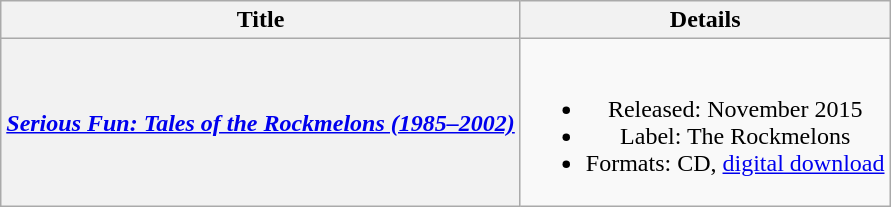<table class="wikitable plainrowheaders" style="text-align:center;" border="1">
<tr>
<th>Title</th>
<th>Details</th>
</tr>
<tr>
<th scope="row"><em><a href='#'>Serious Fun: Tales of the Rockmelons (1985–2002)</a></em></th>
<td><br><ul><li>Released: November 2015</li><li>Label: The Rockmelons</li><li>Formats: CD, <a href='#'>digital download</a></li></ul></td>
</tr>
</table>
